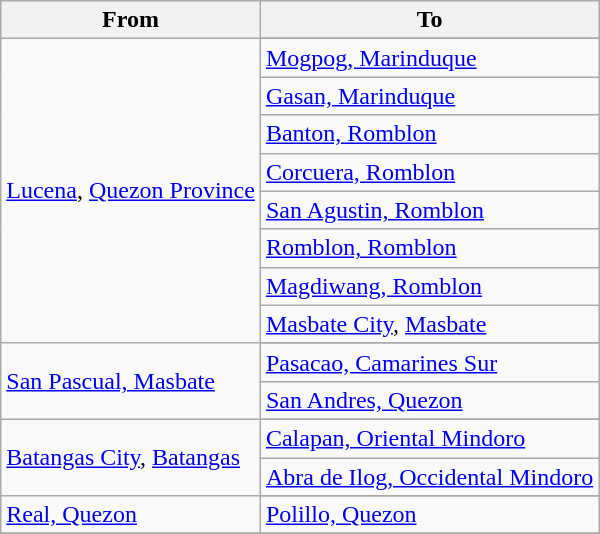<table class="wikitable">
<tr>
<th>From</th>
<th>To</th>
</tr>
<tr>
<td align="left" rowspan="9"><a href='#'>Lucena</a>, <a href='#'>Quezon Province</a></td>
</tr>
<tr>
<td><a href='#'>Mogpog, Marinduque</a></td>
</tr>
<tr>
<td><a href='#'>Gasan, Marinduque</a></td>
</tr>
<tr>
<td><a href='#'>Banton, Romblon</a></td>
</tr>
<tr>
<td><a href='#'>Corcuera, Romblon</a></td>
</tr>
<tr>
<td><a href='#'>San Agustin, Romblon</a></td>
</tr>
<tr>
<td><a href='#'>Romblon, Romblon</a></td>
</tr>
<tr>
<td><a href='#'>Magdiwang, Romblon</a></td>
</tr>
<tr>
<td><a href='#'>Masbate City</a>, <a href='#'>Masbate</a></td>
</tr>
<tr>
<td align="left" rowspan="3"><a href='#'>San Pascual, Masbate</a></td>
</tr>
<tr>
<td><a href='#'>Pasacao, Camarines Sur</a></td>
</tr>
<tr>
<td><a href='#'>San Andres, Quezon</a></td>
</tr>
<tr>
<td align="left" rowspan=3><a href='#'>Batangas City</a>, <a href='#'>Batangas</a></td>
</tr>
<tr>
<td><a href='#'>Calapan, Oriental Mindoro</a></td>
</tr>
<tr>
<td><a href='#'>Abra de Ilog, Occidental Mindoro</a></td>
</tr>
<tr>
<td align="left" rowspan=2><a href='#'>Real, Quezon</a></td>
</tr>
<tr>
<td><a href='#'>Polillo, Quezon</a></td>
</tr>
<tr>
</tr>
</table>
